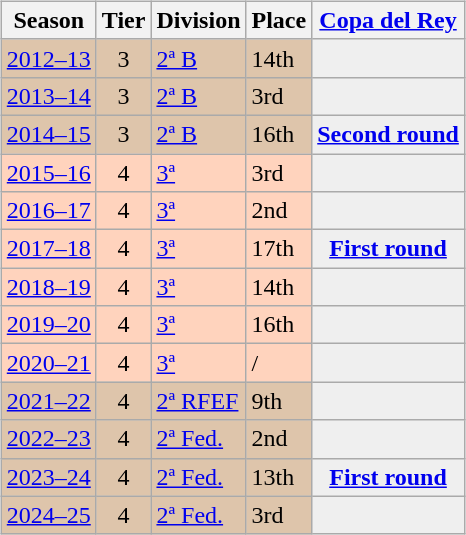<table>
<tr>
<td valign="top" width=0%><br><table class="wikitable">
<tr style="background:#f0f6fa;">
<th>Season</th>
<th>Tier</th>
<th>Division</th>
<th>Place</th>
<th><a href='#'>Copa del Rey</a></th>
</tr>
<tr>
<td style="background:#DEC5AB;"><a href='#'>2012–13</a></td>
<td style="background:#DEC5AB;" align="center">3</td>
<td style="background:#DEC5AB;"><a href='#'>2ª B</a></td>
<td style="background:#DEC5AB;">14th</td>
<th style="background:#efefef;"></th>
</tr>
<tr>
<td style="background:#DEC5AB;"><a href='#'>2013–14</a></td>
<td style="background:#DEC5AB;" align="center">3</td>
<td style="background:#DEC5AB;"><a href='#'>2ª B</a></td>
<td style="background:#DEC5AB;">3rd</td>
<th style="background:#efefef;"></th>
</tr>
<tr>
<td style="background:#DEC5AB;"><a href='#'>2014–15</a></td>
<td style="background:#DEC5AB;" align="center">3</td>
<td style="background:#DEC5AB;"><a href='#'>2ª B</a></td>
<td style="background:#DEC5AB;">16th</td>
<th style="background:#efefef;"><a href='#'>Second round</a></th>
</tr>
<tr>
<td style="background:#FFD3BD;"><a href='#'>2015–16</a></td>
<td style="background:#FFD3BD;" align="center">4</td>
<td style="background:#FFD3BD;"><a href='#'>3ª</a></td>
<td style="background:#FFD3BD;">3rd</td>
<th style="background:#efefef;"></th>
</tr>
<tr>
<td style="background:#FFD3BD;"><a href='#'>2016–17</a></td>
<td style="background:#FFD3BD;" align="center">4</td>
<td style="background:#FFD3BD;"><a href='#'>3ª</a></td>
<td style="background:#FFD3BD;">2nd</td>
<th style="background:#efefef;"></th>
</tr>
<tr>
<td style="background:#FFD3BD;"><a href='#'>2017–18</a></td>
<td style="background:#FFD3BD;" align="center">4</td>
<td style="background:#FFD3BD;"><a href='#'>3ª</a></td>
<td style="background:#FFD3BD;">17th</td>
<th style="background:#efefef;"><a href='#'>First round</a></th>
</tr>
<tr>
<td style="background:#FFD3BD;"><a href='#'>2018–19</a></td>
<td style="background:#FFD3BD;" align="center">4</td>
<td style="background:#FFD3BD;"><a href='#'>3ª</a></td>
<td style="background:#FFD3BD;">14th</td>
<th style="background:#efefef;"></th>
</tr>
<tr>
<td style="background:#FFD3BD;"><a href='#'>2019–20</a></td>
<td style="background:#FFD3BD;" align="center">4</td>
<td style="background:#FFD3BD;"><a href='#'>3ª</a></td>
<td style="background:#FFD3BD;">16th</td>
<th style="background:#efefef;"></th>
</tr>
<tr>
<td style="background:#FFD3BD;"><a href='#'>2020–21</a></td>
<td style="background:#FFD3BD;" align="center">4</td>
<td style="background:#FFD3BD;"><a href='#'>3ª</a></td>
<td style="background:#FFD3BD;"> / </td>
<th style="background:#efefef;"></th>
</tr>
<tr>
<td style="background:#DEC5AB;"><a href='#'>2021–22</a></td>
<td style="background:#DEC5AB;" align="center">4</td>
<td style="background:#DEC5AB;"><a href='#'>2ª RFEF</a></td>
<td style="background:#DEC5AB;">9th</td>
<th style="background:#efefef;"></th>
</tr>
<tr>
<td style="background:#DEC5AB;"><a href='#'>2022–23</a></td>
<td style="background:#DEC5AB;" align="center">4</td>
<td style="background:#DEC5AB;"><a href='#'>2ª Fed.</a></td>
<td style="background:#DEC5AB;">2nd</td>
<th style="background:#efefef;"></th>
</tr>
<tr>
<td style="background:#DEC5AB;"><a href='#'>2023–24</a></td>
<td style="background:#DEC5AB;" align="center">4</td>
<td style="background:#DEC5AB;"><a href='#'>2ª Fed.</a></td>
<td style="background:#DEC5AB;">13th</td>
<th style="background:#efefef;"><a href='#'>First round</a></th>
</tr>
<tr>
<td style="background:#DEC5AB;"><a href='#'>2024–25</a></td>
<td style="background:#DEC5AB;" align="center">4</td>
<td style="background:#DEC5AB;"><a href='#'>2ª Fed.</a></td>
<td style="background:#DEC5AB;">3rd</td>
<th style="background:#efefef;"></th>
</tr>
</table>
</td>
</tr>
</table>
